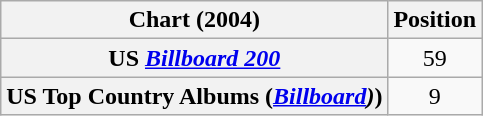<table class="wikitable plainrowheaders" style="text-align:center">
<tr>
<th scope="col">Chart (2004)</th>
<th scope="col">Position</th>
</tr>
<tr>
<th scope="row">US <em><a href='#'>Billboard 200</a></em></th>
<td>59</td>
</tr>
<tr>
<th scope="row">US Top Country Albums (<em><a href='#'>Billboard</a>)</em>)</th>
<td>9</td>
</tr>
</table>
